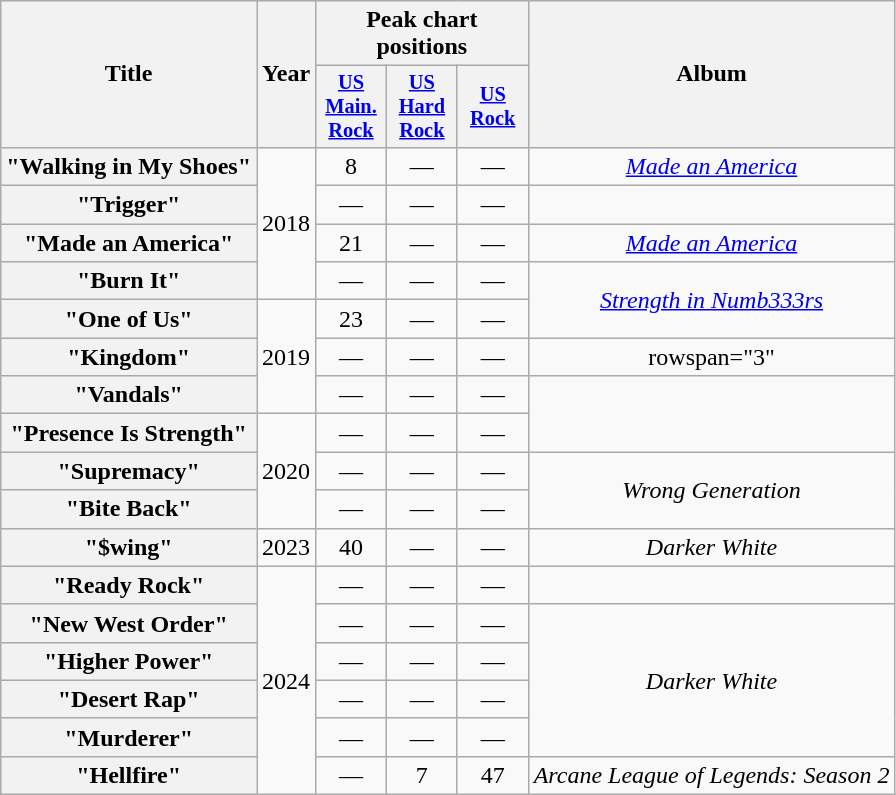<table class="wikitable plainrowheaders" style="text-align:center;">
<tr>
<th scope="col" rowspan="2">Title</th>
<th scope="col" rowspan="2">Year</th>
<th scope="col" colspan="3">Peak chart positions</th>
<th scope="col" rowspan="2">Album</th>
</tr>
<tr>
<th scope="col" style="width:3em;font-size:85%"><a href='#'>US<br>Main.<br>Rock</a><br></th>
<th scope="col" style="width:3em;font-size:85%"><a href='#'>US<br>Hard<br>Rock</a></th>
<th scope="col" style="width:3em;font-size:85%"><a href='#'>US<br>Rock</a><br></th>
</tr>
<tr>
<th scope="row">"Walking in My Shoes"</th>
<td rowspan="4">2018</td>
<td>8</td>
<td>—</td>
<td>—</td>
<td><em><a href='#'>Made an America</a></em></td>
</tr>
<tr>
<th scope="row">"Trigger"</th>
<td>—</td>
<td>—</td>
<td>—</td>
<td></td>
</tr>
<tr>
<th scope="row">"Made an America"</th>
<td>21</td>
<td>—</td>
<td>—</td>
<td><em><a href='#'>Made an America</a></em></td>
</tr>
<tr>
<th scope="row">"Burn It"</th>
<td>—</td>
<td>—</td>
<td>—</td>
<td rowspan="2"><em><a href='#'>Strength in Numb333rs</a></em></td>
</tr>
<tr>
<th scope="row">"One of Us"</th>
<td rowspan="3">2019</td>
<td>23</td>
<td>—</td>
<td>—</td>
</tr>
<tr>
<th scope="row">"Kingdom"</th>
<td>—</td>
<td>—</td>
<td>—</td>
<td>rowspan="3" </td>
</tr>
<tr>
<th scope="row">"Vandals"</th>
<td>—</td>
<td>—</td>
<td>—</td>
</tr>
<tr>
<th scope="row">"Presence Is Strength"</th>
<td rowspan="3">2020</td>
<td>—</td>
<td>—</td>
<td>—</td>
</tr>
<tr>
<th scope="row">"Supremacy"</th>
<td>—</td>
<td>—</td>
<td>—</td>
<td rowspan="2"><em>Wrong Generation</em></td>
</tr>
<tr>
<th scope="row">"Bite Back"</th>
<td>—</td>
<td>—</td>
<td>—</td>
</tr>
<tr>
<th scope="row">"$wing"</th>
<td>2023</td>
<td>40</td>
<td>—</td>
<td>—</td>
<td><em>Darker White</em></td>
</tr>
<tr>
<th scope="row">"Ready Rock"</th>
<td rowspan="6">2024</td>
<td>—</td>
<td>—</td>
<td>—</td>
<td></td>
</tr>
<tr>
<th scope="row">"New West Order"</th>
<td>—</td>
<td>—</td>
<td>—</td>
<td rowspan="4"><em>Darker White</em></td>
</tr>
<tr>
<th scope="row">"Higher Power"</th>
<td>—</td>
<td>—</td>
<td>—</td>
</tr>
<tr>
<th scope="row">"Desert Rap"</th>
<td>—</td>
<td>—</td>
<td>—</td>
</tr>
<tr>
<th scope="row">"Murderer"</th>
<td>—</td>
<td>—</td>
<td>—</td>
</tr>
<tr>
<th scope="row">"Hellfire"</th>
<td>—</td>
<td>7</td>
<td>47</td>
<td><em>Arcane League of Legends: Season 2</em></td>
</tr>
</table>
